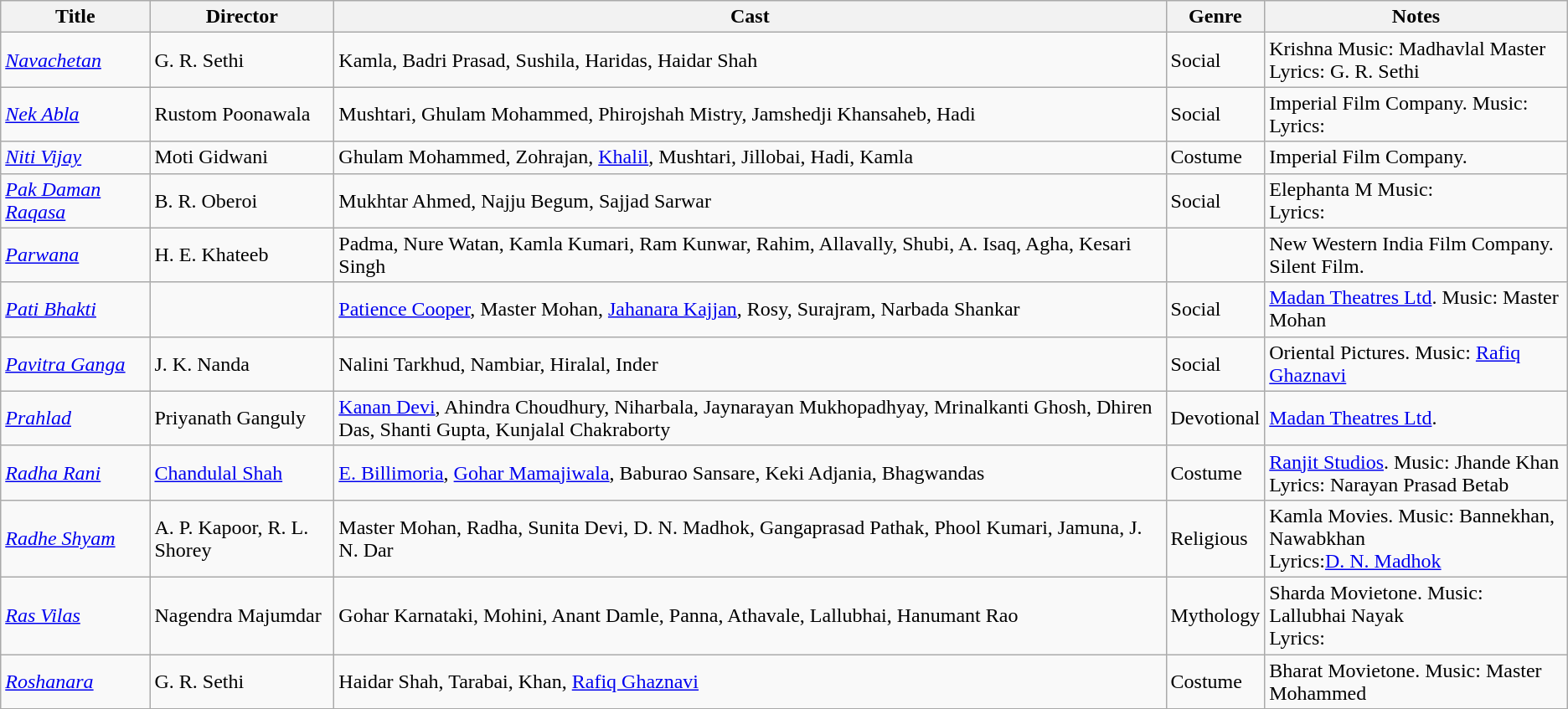<table class="wikitable">
<tr>
<th>Title</th>
<th>Director</th>
<th>Cast</th>
<th>Genre</th>
<th>Notes</th>
</tr>
<tr>
<td><em><a href='#'>Navachetan</a></em></td>
<td>G. R. Sethi</td>
<td>Kamla, Badri Prasad, Sushila, Haridas, Haidar Shah</td>
<td>Social</td>
<td>Krishna Music: Madhavlal Master<br>Lyrics: G. R. Sethi</td>
</tr>
<tr>
<td><em><a href='#'>Nek Abla</a></em></td>
<td>Rustom Poonawala</td>
<td>Mushtari, Ghulam Mohammed,  Phirojshah Mistry, Jamshedji Khansaheb, Hadi</td>
<td>Social</td>
<td>Imperial Film Company.  Music: <br>Lyrics:</td>
</tr>
<tr>
<td><em><a href='#'>Niti Vijay</a></em></td>
<td>Moti Gidwani</td>
<td>Ghulam Mohammed, Zohrajan, <a href='#'>Khalil</a>, Mushtari, Jillobai, Hadi, Kamla</td>
<td>Costume</td>
<td>Imperial Film Company.</td>
</tr>
<tr>
<td><em><a href='#'>Pak Daman Raqasa</a></em></td>
<td>B. R. Oberoi</td>
<td>Mukhtar Ahmed, Najju Begum, Sajjad Sarwar</td>
<td>Social</td>
<td>Elephanta M Music: <br>Lyrics:</td>
</tr>
<tr>
<td><em><a href='#'>Parwana</a></em></td>
<td>H. E. Khateeb</td>
<td>Padma, Nure Watan, Kamla Kumari,  Ram Kunwar, Rahim, Allavally, Shubi, A. Isaq, Agha, Kesari Singh</td>
<td></td>
<td>New Western India Film Company.  Silent Film.</td>
</tr>
<tr>
<td><em><a href='#'>Pati Bhakti</a></em></td>
<td></td>
<td><a href='#'>Patience Cooper</a>, Master Mohan, <a href='#'>Jahanara Kajjan</a>, Rosy, Surajram, Narbada Shankar</td>
<td>Social</td>
<td><a href='#'>Madan Theatres Ltd</a>.  Music: Master Mohan</td>
</tr>
<tr>
<td><em><a href='#'>Pavitra Ganga</a></em></td>
<td>J. K. Nanda</td>
<td>Nalini Tarkhud, Nambiar, Hiralal, Inder</td>
<td>Social</td>
<td>Oriental Pictures. Music: <a href='#'>Rafiq Ghaznavi</a></td>
</tr>
<tr>
<td><em><a href='#'>Prahlad</a></em></td>
<td>Priyanath Ganguly</td>
<td><a href='#'>Kanan Devi</a>, Ahindra Choudhury, Niharbala,  Jaynarayan Mukhopadhyay, Mrinalkanti Ghosh, Dhiren Das, Shanti Gupta, Kunjalal Chakraborty</td>
<td>Devotional</td>
<td><a href='#'>Madan Theatres Ltd</a>.</td>
</tr>
<tr>
<td><em><a href='#'>Radha Rani</a></em></td>
<td><a href='#'>Chandulal Shah</a></td>
<td><a href='#'>E. Billimoria</a>, <a href='#'>Gohar Mamajiwala</a>,   Baburao Sansare, Keki Adjania, Bhagwandas</td>
<td>Costume</td>
<td><a href='#'>Ranjit Studios</a>. Music: Jhande Khan<br>Lyrics: Narayan Prasad Betab</td>
</tr>
<tr>
<td><em><a href='#'>Radhe Shyam</a></em></td>
<td>A. P. Kapoor, R. L. Shorey</td>
<td>Master Mohan, Radha, Sunita Devi, D. N. Madhok, Gangaprasad Pathak, Phool Kumari, Jamuna, J. N. Dar</td>
<td>Religious</td>
<td>Kamla Movies. Music: Bannekhan, Nawabkhan<br>Lyrics:<a href='#'>D. N. Madhok</a></td>
</tr>
<tr>
<td><em><a href='#'>Ras Vilas</a></em></td>
<td>Nagendra Majumdar</td>
<td>Gohar Karnataki, Mohini, Anant Damle, Panna, Athavale, Lallubhai, Hanumant Rao</td>
<td>Mythology</td>
<td>Sharda Movietone. Music: Lallubhai Nayak<br>Lyrics:</td>
</tr>
<tr>
<td><em><a href='#'>Roshanara</a></em></td>
<td>G. R. Sethi</td>
<td>Haidar Shah, Tarabai, Khan, <a href='#'>Rafiq Ghaznavi</a></td>
<td>Costume</td>
<td>Bharat Movietone. Music: Master Mohammed</td>
</tr>
<tr>
</tr>
</table>
